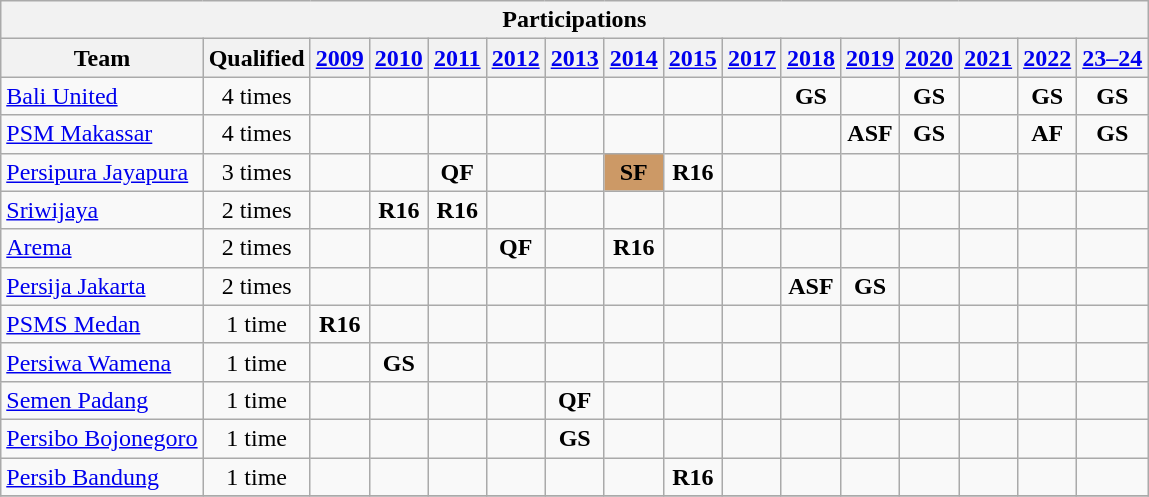<table class="wikitable">
<tr>
<th colspan=17>Participations</th>
</tr>
<tr>
<th>Team</th>
<th>Qualified</th>
<th><a href='#'>2009</a></th>
<th><a href='#'>2010</a></th>
<th><a href='#'>2011</a></th>
<th><a href='#'>2012</a></th>
<th><a href='#'>2013</a></th>
<th><a href='#'>2014</a></th>
<th><a href='#'>2015</a></th>
<th><a href='#'>2017</a></th>
<th><a href='#'>2018</a></th>
<th><a href='#'>2019</a></th>
<th><a href='#'>2020</a></th>
<th><a href='#'>2021</a></th>
<th><a href='#'>2022</a></th>
<th><a href='#'>23–24</a></th>
</tr>
<tr align=center>
<td align=left><a href='#'>Bali United</a></td>
<td>4 times</td>
<td></td>
<td></td>
<td></td>
<td></td>
<td></td>
<td></td>
<td></td>
<td></td>
<td><strong>GS</strong></td>
<td></td>
<td><strong>GS</strong></td>
<td></td>
<td><strong>GS</strong></td>
<td><strong>GS</strong></td>
</tr>
<tr align=center>
<td align=left><a href='#'>PSM Makassar</a></td>
<td>4 times</td>
<td></td>
<td></td>
<td></td>
<td></td>
<td></td>
<td></td>
<td></td>
<td></td>
<td></td>
<td><strong>ASF</strong></td>
<td><strong>GS</strong></td>
<td></td>
<td><strong>AF</strong></td>
<td><strong>GS</strong></td>
</tr>
<tr align=center>
<td align=left><a href='#'>Persipura Jayapura</a></td>
<td>3 times</td>
<td></td>
<td></td>
<td><strong>QF</strong></td>
<td></td>
<td></td>
<td style="background:#c96;"><strong>SF</strong></td>
<td><strong>R16</strong></td>
<td></td>
<td></td>
<td></td>
<td></td>
<td></td>
<td></td>
<td></td>
</tr>
<tr align=center>
<td align=left><a href='#'>Sriwijaya</a></td>
<td>2 times</td>
<td></td>
<td><strong>R16</strong></td>
<td><strong>R16</strong></td>
<td></td>
<td></td>
<td></td>
<td></td>
<td></td>
<td></td>
<td></td>
<td></td>
<td></td>
<td></td>
<td></td>
</tr>
<tr align=center>
<td align=left><a href='#'>Arema</a></td>
<td>2 times</td>
<td></td>
<td></td>
<td></td>
<td><strong>QF</strong></td>
<td></td>
<td><strong>R16</strong></td>
<td></td>
<td></td>
<td></td>
<td></td>
<td></td>
<td></td>
<td></td>
<td></td>
</tr>
<tr align=center>
<td align=left><a href='#'>Persija Jakarta</a></td>
<td>2 times</td>
<td></td>
<td></td>
<td></td>
<td></td>
<td></td>
<td></td>
<td></td>
<td></td>
<td><strong>ASF</strong></td>
<td><strong>GS</strong></td>
<td></td>
<td></td>
<td></td>
<td></td>
</tr>
<tr align=center>
<td align=left><a href='#'>PSMS Medan</a></td>
<td>1 time</td>
<td><strong>R16</strong></td>
<td></td>
<td></td>
<td></td>
<td></td>
<td></td>
<td></td>
<td></td>
<td></td>
<td></td>
<td></td>
<td></td>
<td></td>
<td></td>
</tr>
<tr align=center>
<td align=left><a href='#'>Persiwa Wamena</a></td>
<td>1 time</td>
<td></td>
<td><strong>GS</strong></td>
<td></td>
<td></td>
<td></td>
<td></td>
<td></td>
<td></td>
<td></td>
<td></td>
<td></td>
<td></td>
<td></td>
<td></td>
</tr>
<tr align=center>
<td align=left><a href='#'>Semen Padang</a></td>
<td>1 time</td>
<td></td>
<td></td>
<td></td>
<td></td>
<td><strong>QF</strong></td>
<td></td>
<td></td>
<td></td>
<td></td>
<td></td>
<td></td>
<td></td>
<td></td>
<td></td>
</tr>
<tr align=center>
<td align=left><a href='#'>Persibo Bojonegoro</a></td>
<td>1 time</td>
<td></td>
<td></td>
<td></td>
<td></td>
<td><strong>GS</strong></td>
<td></td>
<td></td>
<td></td>
<td></td>
<td></td>
<td></td>
<td></td>
<td></td>
<td></td>
</tr>
<tr align=center>
<td align=left><a href='#'>Persib Bandung</a></td>
<td>1 time</td>
<td></td>
<td></td>
<td></td>
<td></td>
<td></td>
<td></td>
<td><strong>R16</strong></td>
<td></td>
<td></td>
<td></td>
<td></td>
<td></td>
<td></td>
<td></td>
</tr>
<tr>
</tr>
</table>
